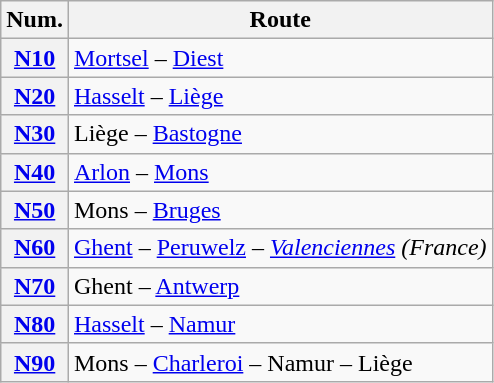<table class="wikitable alternance">
<tr>
<th><abbr>Num.</abbr></th>
<th>Route</th>
</tr>
<tr>
<th><a href='#'>N10</a></th>
<td><a href='#'>Mortsel</a> – <a href='#'>Diest</a></td>
</tr>
<tr>
<th><a href='#'>N20</a></th>
<td><a href='#'>Hasselt</a> – <a href='#'>Liège</a></td>
</tr>
<tr>
<th><a href='#'>N30</a></th>
<td>Liège – <a href='#'>Bastogne</a></td>
</tr>
<tr>
<th><a href='#'>N40</a></th>
<td><a href='#'>Arlon</a> – <a href='#'>Mons</a></td>
</tr>
<tr>
<th><a href='#'>N50</a></th>
<td>Mons – <a href='#'>Bruges</a></td>
</tr>
<tr>
<th><a href='#'>N60</a></th>
<td><a href='#'>Ghent</a> – <a href='#'>Peruwelz</a> – <em><a href='#'>Valenciennes</a> (France)</em></td>
</tr>
<tr>
<th><a href='#'>N70</a></th>
<td>Ghent – <a href='#'>Antwerp</a></td>
</tr>
<tr>
<th><a href='#'>N80</a></th>
<td><a href='#'>Hasselt</a> – <a href='#'>Namur</a></td>
</tr>
<tr>
<th><a href='#'>N90</a></th>
<td>Mons – <a href='#'>Charleroi</a> – Namur – Liège</td>
</tr>
</table>
